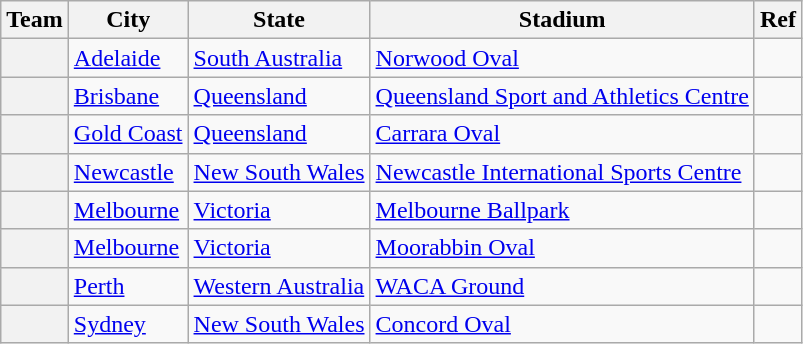<table class="wikitable sortable plainrowheaders" style="font-size:100%;">
<tr>
<th scope="col">Team</th>
<th scope="col">City</th>
<th scope="col">State</th>
<th scope="col">Stadium</th>
<th scope="col" class="unsortable">Ref</th>
</tr>
<tr>
<th scope="row"></th>
<td><a href='#'>Adelaide</a></td>
<td><a href='#'>South Australia</a></td>
<td><a href='#'>Norwood Oval</a></td>
<td></td>
</tr>
<tr>
<th scope="row"></th>
<td><a href='#'>Brisbane</a></td>
<td><a href='#'>Queensland</a></td>
<td><a href='#'>Queensland Sport and Athletics Centre</a></td>
<td></td>
</tr>
<tr>
<th scope="row"></th>
<td><a href='#'>Gold Coast</a></td>
<td><a href='#'>Queensland</a></td>
<td><a href='#'>Carrara Oval</a></td>
<td></td>
</tr>
<tr>
<th scope="row"></th>
<td><a href='#'>Newcastle</a></td>
<td><a href='#'>New South Wales</a></td>
<td><a href='#'>Newcastle International Sports Centre</a></td>
<td></td>
</tr>
<tr>
<th scope="row"></th>
<td><a href='#'>Melbourne</a></td>
<td><a href='#'>Victoria</a></td>
<td><a href='#'>Melbourne Ballpark</a></td>
<td></td>
</tr>
<tr>
<th scope="row"></th>
<td><a href='#'>Melbourne</a></td>
<td><a href='#'>Victoria</a></td>
<td><a href='#'>Moorabbin Oval</a></td>
<td></td>
</tr>
<tr>
<th scope="row"></th>
<td><a href='#'>Perth</a></td>
<td><a href='#'>Western Australia</a></td>
<td><a href='#'>WACA Ground</a></td>
<td></td>
</tr>
<tr>
<th scope="row"></th>
<td><a href='#'>Sydney</a></td>
<td><a href='#'>New South Wales</a></td>
<td><a href='#'>Concord Oval</a></td>
<td></td>
</tr>
</table>
